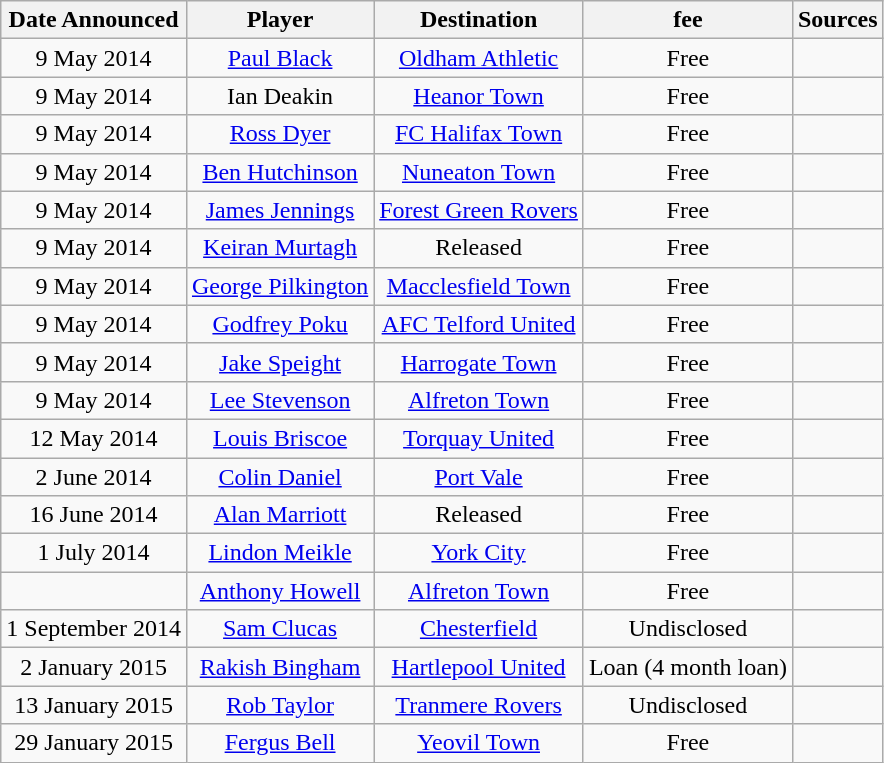<table class="wikitable" style="text-align:center">
<tr>
<th>Date Announced</th>
<th>Player</th>
<th>Destination</th>
<th>fee</th>
<th>Sources</th>
</tr>
<tr>
<td>9 May 2014</td>
<td><a href='#'>Paul Black</a></td>
<td><a href='#'>Oldham Athletic</a></td>
<td>Free</td>
<td></td>
</tr>
<tr>
<td>9 May 2014</td>
<td>Ian Deakin</td>
<td><a href='#'>Heanor Town</a></td>
<td>Free</td>
<td></td>
</tr>
<tr>
<td>9 May 2014</td>
<td><a href='#'>Ross Dyer</a></td>
<td><a href='#'>FC Halifax Town</a></td>
<td>Free</td>
<td></td>
</tr>
<tr>
<td>9 May 2014</td>
<td><a href='#'>Ben Hutchinson</a></td>
<td><a href='#'>Nuneaton Town</a></td>
<td>Free</td>
<td></td>
</tr>
<tr>
<td>9 May 2014</td>
<td><a href='#'>James Jennings</a></td>
<td><a href='#'>Forest Green Rovers</a></td>
<td>Free</td>
<td></td>
</tr>
<tr>
<td>9 May 2014</td>
<td><a href='#'>Keiran Murtagh</a></td>
<td>Released</td>
<td>Free</td>
<td></td>
</tr>
<tr>
<td>9 May 2014</td>
<td><a href='#'>George Pilkington</a></td>
<td><a href='#'>Macclesfield Town</a></td>
<td>Free</td>
<td></td>
</tr>
<tr>
<td>9 May 2014</td>
<td><a href='#'>Godfrey Poku</a></td>
<td><a href='#'>AFC Telford United</a></td>
<td>Free</td>
<td></td>
</tr>
<tr>
<td>9 May 2014</td>
<td><a href='#'>Jake Speight</a></td>
<td><a href='#'>Harrogate Town</a></td>
<td>Free</td>
<td></td>
</tr>
<tr>
<td>9 May 2014</td>
<td><a href='#'>Lee Stevenson</a></td>
<td><a href='#'>Alfreton Town</a></td>
<td>Free</td>
<td></td>
</tr>
<tr>
<td>12 May 2014</td>
<td><a href='#'>Louis Briscoe</a></td>
<td><a href='#'>Torquay United</a></td>
<td>Free</td>
<td></td>
</tr>
<tr>
<td>2 June 2014</td>
<td><a href='#'>Colin Daniel</a></td>
<td><a href='#'>Port Vale</a></td>
<td>Free</td>
<td></td>
</tr>
<tr>
<td>16 June 2014</td>
<td><a href='#'>Alan Marriott</a></td>
<td>Released</td>
<td>Free</td>
<td></td>
</tr>
<tr>
<td>1 July 2014</td>
<td><a href='#'>Lindon Meikle</a></td>
<td><a href='#'>York City</a></td>
<td>Free</td>
<td></td>
</tr>
<tr>
<td></td>
<td><a href='#'>Anthony Howell</a></td>
<td><a href='#'>Alfreton Town</a></td>
<td>Free</td>
<td></td>
</tr>
<tr>
<td>1 September 2014</td>
<td><a href='#'>Sam Clucas</a></td>
<td><a href='#'>Chesterfield</a></td>
<td>Undisclosed</td>
<td></td>
</tr>
<tr>
<td>2 January 2015</td>
<td><a href='#'>Rakish Bingham</a></td>
<td><a href='#'>Hartlepool United</a></td>
<td>Loan (4 month loan)</td>
<td></td>
</tr>
<tr>
<td>13 January 2015</td>
<td><a href='#'>Rob Taylor</a></td>
<td><a href='#'>Tranmere Rovers</a></td>
<td>Undisclosed</td>
<td></td>
</tr>
<tr>
<td>29 January 2015</td>
<td><a href='#'>Fergus Bell</a></td>
<td><a href='#'>Yeovil Town</a></td>
<td>Free</td>
<td></td>
</tr>
</table>
